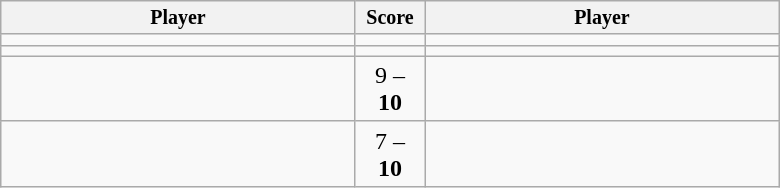<table class="wikitable">
<tr style="font-size:10pt;font-weight:bold">
<th width=230>Player</th>
<th width=40>Score</th>
<th width=230>Player</th>
</tr>
<tr>
<td align=right></td>
<td align=center></td>
<td></td>
</tr>
<tr>
<td align=right></td>
<td align=center></td>
<td></td>
</tr>
<tr>
<td align=right></td>
<td align=center>9 – <strong>10</strong></td>
<td></td>
</tr>
<tr>
<td align=right></td>
<td align=center>7 – <strong>10</strong></td>
<td></td>
</tr>
</table>
